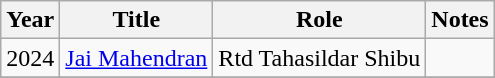<table class="wikitable sortable">
<tr>
<th>Year</th>
<th>Title</th>
<th>Role</th>
<th class="unsortable">Notes</th>
</tr>
<tr>
<td>2024</td>
<td><a href='#'>Jai Mahendran</a></td>
<td>Rtd Tahasildar Shibu</td>
<td></td>
</tr>
<tr>
</tr>
</table>
